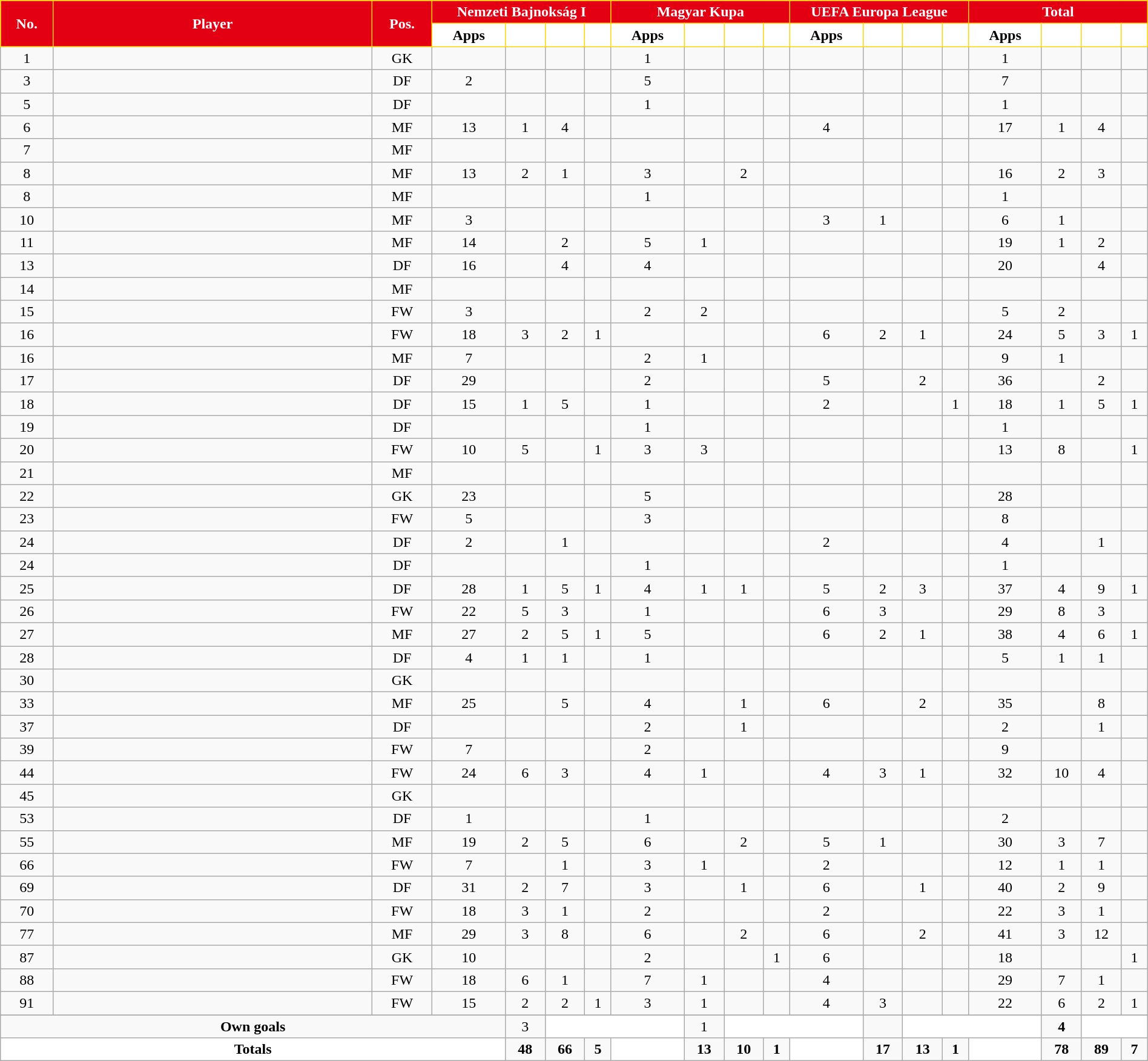<table class="wikitable sortable alternance" style="text-align:center;width:100%">
<tr>
<th rowspan="2" style="background-color:#E40013;color:white;border:1px solid gold;width:5px">No.</th>
<th rowspan="2" style="background-color:#E40013;color:white;border:1px solid gold;width:180px">Player</th>
<th rowspan="2" style="background-color:#E40013;color:white;border:1px solid gold;width:5px">Pos.</th>
<th colspan="4" style="background:#E40013;color:white;border:1px solid gold">Nemzeti Bajnokság I</th>
<th colspan="4" style="background:#E40013;color:white;border:1px solid gold">Magyar Kupa</th>
<th colspan="4" style="background:#E40013;color:white;border:1px solid gold">UEFA Europa League</th>
<th colspan="4" style="background:#E40013;color:white;border:1px solid gold">Total</th>
</tr>
<tr style="text-align:center">
<th width="4" style="background-color:white;color:black;border:1px solid gold">Apps</th>
<th width="4" style="background-color:white;border:1px solid gold"></th>
<th width="4" style="background-color:white;border:1px solid gold"></th>
<th width="4" style="background-color:white;border:1px solid gold"></th>
<th width="4" style="background-color:white;color:black;border:1px solid gold">Apps</th>
<th width="4" style="background-color:white;border:1px solid gold"></th>
<th width="4" style="background-color:white;border:1px solid gold"></th>
<th width="4" style="background-color:white;border:1px solid gold"></th>
<th width="4" style="background-color:white;color:black;border:1px solid gold">Apps</th>
<th width="4" style="background-color:white;border:1px solid gold"></th>
<th width="4" style="background-color:white;border:1px solid gold"></th>
<th width="4" style="background-color:white;border:1px solid gold"></th>
<th width="4" style="background-color:white;color:black;border:1px solid gold">Apps</th>
<th width="4" style="background-color:white;border:1px solid gold"></th>
<th width="4" style="background-color:white;border:1px solid gold"></th>
<th width="4" style="background-color:white;border:1px solid gold"></th>
</tr>
<tr>
<td>1</td>
<td> </td>
<td>GK</td>
<td></td>
<td></td>
<td></td>
<td></td>
<td>1</td>
<td></td>
<td></td>
<td></td>
<td></td>
<td></td>
<td></td>
<td></td>
<td>1</td>
<td></td>
<td></td>
<td></td>
</tr>
<tr>
<td>3</td>
<td> </td>
<td>DF</td>
<td>2</td>
<td></td>
<td></td>
<td></td>
<td>5</td>
<td></td>
<td></td>
<td></td>
<td></td>
<td></td>
<td></td>
<td></td>
<td>7</td>
<td></td>
<td></td>
<td></td>
</tr>
<tr>
<td>5</td>
<td> </td>
<td>DF</td>
<td></td>
<td></td>
<td></td>
<td></td>
<td>1</td>
<td></td>
<td></td>
<td></td>
<td></td>
<td></td>
<td></td>
<td></td>
<td>1</td>
<td></td>
<td></td>
<td></td>
</tr>
<tr>
<td>6</td>
<td> </td>
<td>MF</td>
<td>13</td>
<td>1</td>
<td>4</td>
<td></td>
<td></td>
<td></td>
<td></td>
<td></td>
<td>4</td>
<td></td>
<td></td>
<td></td>
<td>17</td>
<td>1</td>
<td>4</td>
<td></td>
</tr>
<tr>
<td>7</td>
<td> </td>
<td>MF</td>
<td></td>
<td></td>
<td></td>
<td></td>
<td></td>
<td></td>
<td></td>
<td></td>
<td></td>
<td></td>
<td></td>
<td></td>
<td></td>
<td></td>
<td></td>
<td></td>
</tr>
<tr>
<td>8</td>
<td> </td>
<td>MF</td>
<td>13</td>
<td>2</td>
<td>1</td>
<td></td>
<td>3</td>
<td></td>
<td>2</td>
<td></td>
<td></td>
<td></td>
<td></td>
<td></td>
<td>16</td>
<td>2</td>
<td>3</td>
<td></td>
</tr>
<tr>
<td>8</td>
<td> </td>
<td>MF</td>
<td></td>
<td></td>
<td></td>
<td></td>
<td>1</td>
<td></td>
<td></td>
<td></td>
<td></td>
<td></td>
<td></td>
<td></td>
<td>1</td>
<td></td>
<td></td>
<td></td>
</tr>
<tr>
<td>10</td>
<td> </td>
<td>MF</td>
<td>3</td>
<td></td>
<td></td>
<td></td>
<td></td>
<td></td>
<td></td>
<td></td>
<td>3</td>
<td>1</td>
<td></td>
<td></td>
<td>6</td>
<td>1</td>
<td></td>
<td></td>
</tr>
<tr>
<td>11</td>
<td> </td>
<td>MF</td>
<td>14</td>
<td></td>
<td>2</td>
<td></td>
<td>5</td>
<td>1</td>
<td></td>
<td></td>
<td></td>
<td></td>
<td></td>
<td></td>
<td>19</td>
<td>1</td>
<td>2</td>
<td></td>
</tr>
<tr>
<td>13</td>
<td> </td>
<td>DF</td>
<td>16</td>
<td></td>
<td>4</td>
<td></td>
<td>4</td>
<td></td>
<td></td>
<td></td>
<td></td>
<td></td>
<td></td>
<td></td>
<td>20</td>
<td></td>
<td>4</td>
<td></td>
</tr>
<tr>
<td>14</td>
<td> </td>
<td>MF</td>
<td></td>
<td></td>
<td></td>
<td></td>
<td></td>
<td></td>
<td></td>
<td></td>
<td></td>
<td></td>
<td></td>
<td></td>
<td></td>
<td></td>
<td></td>
<td></td>
</tr>
<tr>
<td>15</td>
<td> </td>
<td>FW</td>
<td>3</td>
<td></td>
<td></td>
<td></td>
<td>2</td>
<td>2</td>
<td></td>
<td></td>
<td></td>
<td></td>
<td></td>
<td></td>
<td>5</td>
<td>2</td>
<td></td>
<td></td>
</tr>
<tr>
<td>16</td>
<td> </td>
<td>FW</td>
<td>18</td>
<td>3</td>
<td>2</td>
<td>1</td>
<td></td>
<td></td>
<td></td>
<td></td>
<td>6</td>
<td>2</td>
<td>1</td>
<td></td>
<td>24</td>
<td>5</td>
<td>3</td>
<td>1</td>
</tr>
<tr>
<td>16</td>
<td> </td>
<td>MF</td>
<td>7</td>
<td></td>
<td></td>
<td></td>
<td>2</td>
<td>1</td>
<td></td>
<td></td>
<td></td>
<td></td>
<td></td>
<td></td>
<td>9</td>
<td>1</td>
<td></td>
<td></td>
</tr>
<tr>
<td>17</td>
<td> </td>
<td>DF</td>
<td>29</td>
<td></td>
<td></td>
<td></td>
<td>2</td>
<td></td>
<td></td>
<td></td>
<td>5</td>
<td></td>
<td>2</td>
<td></td>
<td>36</td>
<td></td>
<td>2</td>
<td></td>
</tr>
<tr>
<td>18</td>
<td> </td>
<td>DF</td>
<td>15</td>
<td>1</td>
<td>5</td>
<td></td>
<td>1</td>
<td></td>
<td></td>
<td></td>
<td>2</td>
<td></td>
<td></td>
<td>1</td>
<td>18</td>
<td>1</td>
<td>5</td>
<td>1</td>
</tr>
<tr>
<td>19</td>
<td> </td>
<td>DF</td>
<td></td>
<td></td>
<td></td>
<td></td>
<td>1</td>
<td></td>
<td></td>
<td></td>
<td></td>
<td></td>
<td></td>
<td></td>
<td>1</td>
<td></td>
<td></td>
<td></td>
</tr>
<tr>
<td>20</td>
<td> </td>
<td>FW</td>
<td>10</td>
<td>5</td>
<td></td>
<td>1</td>
<td>3</td>
<td>3</td>
<td></td>
<td></td>
<td></td>
<td></td>
<td></td>
<td></td>
<td>13</td>
<td>8</td>
<td></td>
<td>1</td>
</tr>
<tr>
<td>21</td>
<td> </td>
<td>MF</td>
<td></td>
<td></td>
<td></td>
<td></td>
<td></td>
<td></td>
<td></td>
<td></td>
<td></td>
<td></td>
<td></td>
<td></td>
<td></td>
<td></td>
<td></td>
<td></td>
</tr>
<tr>
<td>22</td>
<td> </td>
<td>GK</td>
<td>23</td>
<td></td>
<td></td>
<td></td>
<td>5</td>
<td></td>
<td></td>
<td></td>
<td></td>
<td></td>
<td></td>
<td></td>
<td>28</td>
<td></td>
<td></td>
<td></td>
</tr>
<tr>
<td>23</td>
<td> </td>
<td>FW</td>
<td>5</td>
<td></td>
<td></td>
<td></td>
<td>3</td>
<td></td>
<td></td>
<td></td>
<td></td>
<td></td>
<td></td>
<td></td>
<td>8</td>
<td></td>
<td></td>
<td></td>
</tr>
<tr>
<td>24</td>
<td> </td>
<td>DF</td>
<td>2</td>
<td></td>
<td>1</td>
<td></td>
<td></td>
<td></td>
<td></td>
<td></td>
<td>2</td>
<td></td>
<td></td>
<td></td>
<td>4</td>
<td></td>
<td>1</td>
<td></td>
</tr>
<tr>
<td>24</td>
<td> </td>
<td>DF</td>
<td></td>
<td></td>
<td></td>
<td></td>
<td>1</td>
<td></td>
<td></td>
<td></td>
<td></td>
<td></td>
<td></td>
<td></td>
<td>1</td>
<td></td>
<td></td>
<td></td>
</tr>
<tr>
<td>25</td>
<td> </td>
<td>DF</td>
<td>28</td>
<td>1</td>
<td>5</td>
<td>1</td>
<td>4</td>
<td>1</td>
<td>1</td>
<td></td>
<td>5</td>
<td>2</td>
<td>3</td>
<td></td>
<td>37</td>
<td>4</td>
<td>9</td>
<td>1</td>
</tr>
<tr>
<td>26</td>
<td> </td>
<td>FW</td>
<td>22</td>
<td>5</td>
<td>3</td>
<td></td>
<td>1</td>
<td></td>
<td></td>
<td></td>
<td>6</td>
<td>3</td>
<td></td>
<td></td>
<td>29</td>
<td>8</td>
<td>3</td>
<td></td>
</tr>
<tr>
<td>27</td>
<td> </td>
<td>MF</td>
<td>27</td>
<td>2</td>
<td>5</td>
<td>1</td>
<td>5</td>
<td></td>
<td></td>
<td></td>
<td>6</td>
<td>2</td>
<td>1</td>
<td></td>
<td>38</td>
<td>4</td>
<td>6</td>
<td>1</td>
</tr>
<tr>
<td>28</td>
<td> </td>
<td>DF</td>
<td>4</td>
<td>1</td>
<td>1</td>
<td></td>
<td>1</td>
<td></td>
<td></td>
<td></td>
<td></td>
<td></td>
<td></td>
<td></td>
<td>5</td>
<td>1</td>
<td>1</td>
<td></td>
</tr>
<tr>
<td>30</td>
<td> </td>
<td>GK</td>
<td></td>
<td></td>
<td></td>
<td></td>
<td></td>
<td></td>
<td></td>
<td></td>
<td></td>
<td></td>
<td></td>
<td></td>
<td></td>
<td></td>
<td></td>
<td></td>
</tr>
<tr>
<td>33</td>
<td> </td>
<td>MF</td>
<td>25</td>
<td></td>
<td>5</td>
<td></td>
<td>4</td>
<td></td>
<td>1</td>
<td></td>
<td>6</td>
<td></td>
<td>2</td>
<td></td>
<td>35</td>
<td></td>
<td>8</td>
<td></td>
</tr>
<tr>
<td>37</td>
<td> </td>
<td>DF</td>
<td></td>
<td></td>
<td></td>
<td></td>
<td>2</td>
<td></td>
<td>1</td>
<td></td>
<td></td>
<td></td>
<td></td>
<td></td>
<td>2</td>
<td></td>
<td>1</td>
<td></td>
</tr>
<tr>
<td>39</td>
<td> </td>
<td>FW</td>
<td>7</td>
<td></td>
<td></td>
<td></td>
<td>2</td>
<td></td>
<td></td>
<td></td>
<td></td>
<td></td>
<td></td>
<td></td>
<td>9</td>
<td></td>
<td></td>
<td></td>
</tr>
<tr>
<td>44</td>
<td> </td>
<td>FW</td>
<td>24</td>
<td>6</td>
<td>3</td>
<td></td>
<td>4</td>
<td>1</td>
<td></td>
<td></td>
<td>4</td>
<td>3</td>
<td>1</td>
<td></td>
<td>32</td>
<td>10</td>
<td>4</td>
<td></td>
</tr>
<tr>
<td>45</td>
<td> </td>
<td>GK</td>
<td></td>
<td></td>
<td></td>
<td></td>
<td></td>
<td></td>
<td></td>
<td></td>
<td></td>
<td></td>
<td></td>
<td></td>
<td></td>
<td></td>
<td></td>
<td></td>
</tr>
<tr>
<td>53</td>
<td> </td>
<td>DF</td>
<td>1</td>
<td></td>
<td></td>
<td></td>
<td>1</td>
<td></td>
<td></td>
<td></td>
<td></td>
<td></td>
<td></td>
<td></td>
<td>2</td>
<td></td>
<td></td>
<td></td>
</tr>
<tr>
<td>55</td>
<td> </td>
<td>MF</td>
<td>19</td>
<td>2</td>
<td>5</td>
<td></td>
<td>6</td>
<td></td>
<td>2</td>
<td></td>
<td>5</td>
<td>1</td>
<td></td>
<td></td>
<td>30</td>
<td>3</td>
<td>7</td>
<td></td>
</tr>
<tr>
<td>66</td>
<td> </td>
<td>FW</td>
<td>7</td>
<td></td>
<td>1</td>
<td></td>
<td>3</td>
<td>1</td>
<td></td>
<td></td>
<td>2</td>
<td></td>
<td></td>
<td></td>
<td>12</td>
<td>1</td>
<td>1</td>
<td></td>
</tr>
<tr>
<td>69</td>
<td> </td>
<td>DF</td>
<td>31</td>
<td>2</td>
<td>7</td>
<td></td>
<td>3</td>
<td></td>
<td>1</td>
<td></td>
<td>6</td>
<td></td>
<td>1</td>
<td></td>
<td>40</td>
<td>2</td>
<td>9</td>
<td></td>
</tr>
<tr>
<td>70</td>
<td> </td>
<td>FW</td>
<td>18</td>
<td>3</td>
<td>1</td>
<td></td>
<td>2</td>
<td></td>
<td></td>
<td></td>
<td>2</td>
<td></td>
<td></td>
<td></td>
<td>22</td>
<td>3</td>
<td>1</td>
<td></td>
</tr>
<tr>
<td>77</td>
<td></td>
<td>MF</td>
<td>29</td>
<td>3</td>
<td>8</td>
<td></td>
<td>6</td>
<td></td>
<td>2</td>
<td></td>
<td>6</td>
<td></td>
<td>2</td>
<td></td>
<td>41</td>
<td>3</td>
<td>12</td>
<td></td>
</tr>
<tr>
<td>87</td>
<td> </td>
<td>GK</td>
<td>10</td>
<td></td>
<td></td>
<td></td>
<td>2</td>
<td></td>
<td></td>
<td>1</td>
<td>6</td>
<td></td>
<td></td>
<td></td>
<td>18</td>
<td></td>
<td></td>
<td>1</td>
</tr>
<tr>
<td>88</td>
<td> </td>
<td>FW</td>
<td>18</td>
<td>6</td>
<td>1</td>
<td></td>
<td>7</td>
<td>1</td>
<td></td>
<td></td>
<td>4</td>
<td></td>
<td></td>
<td></td>
<td>29</td>
<td>7</td>
<td>1</td>
<td></td>
</tr>
<tr>
<td>91</td>
<td> </td>
<td>FW</td>
<td>15</td>
<td>2</td>
<td>2</td>
<td>1</td>
<td>3</td>
<td>1</td>
<td></td>
<td></td>
<td>4</td>
<td>3</td>
<td></td>
<td></td>
<td>22</td>
<td>6</td>
<td>2</td>
<td>1</td>
</tr>
<tr>
</tr>
<tr class="sortbottom">
<td colspan="4"><strong>Own goals</strong></td>
<td>3</td>
<td colspan="3" style="background:white;text-align:center"></td>
<td>1</td>
<td colspan="3" style="background:white;text-align:center"></td>
<td></td>
<td colspan="3" style="background:white;text-align:center"></td>
<td><strong>4</strong></td>
<td colspan="2" style="background:white;text-align:center"></td>
</tr>
<tr class="sortbottom">
<td colspan="4" style="background:white;text-align:center"><strong>Totals</strong></td>
<td><strong>48</strong></td>
<td><strong>66</strong></td>
<td><strong>5</strong></td>
<td rowspan="3" style="background:white;text-align:center"></td>
<td><strong>13</strong></td>
<td><strong>10</strong></td>
<td><strong>1</strong></td>
<td rowspan="3" style="background:white;text-align:center"></td>
<td><strong>17</strong></td>
<td><strong>13</strong></td>
<td><strong>1</strong></td>
<td rowspan="3" style="background:white;text-align:center"></td>
<td><strong>78</strong></td>
<td><strong>89</strong></td>
<td><strong>7</strong></td>
</tr>
</table>
